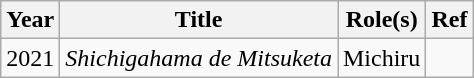<table class="wikitable">
<tr>
<th>Year</th>
<th>Title</th>
<th>Role(s)</th>
<th>Ref</th>
</tr>
<tr>
<td>2021</td>
<td><em>Shichigahama de Mitsuketa</em></td>
<td>Michiru</td>
<td></td>
</tr>
</table>
